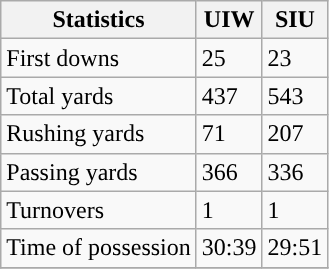<table class="wikitable" style="float: left;">
<tr>
<th>Statistics</th>
<th>UIW</th>
<th>SIU</th>
</tr>
<tr>
<td>First downs</td>
<td>25</td>
<td>23</td>
</tr>
<tr>
<td>Total yards</td>
<td>437</td>
<td>543</td>
</tr>
<tr>
<td>Rushing yards</td>
<td>71</td>
<td>207</td>
</tr>
<tr>
<td>Passing yards</td>
<td>366</td>
<td>336</td>
</tr>
<tr>
<td>Turnovers</td>
<td>1</td>
<td>1</td>
</tr>
<tr>
<td>Time of possession</td>
<td>30:39</td>
<td>29:51</td>
</tr>
<tr>
</tr>
</table>
